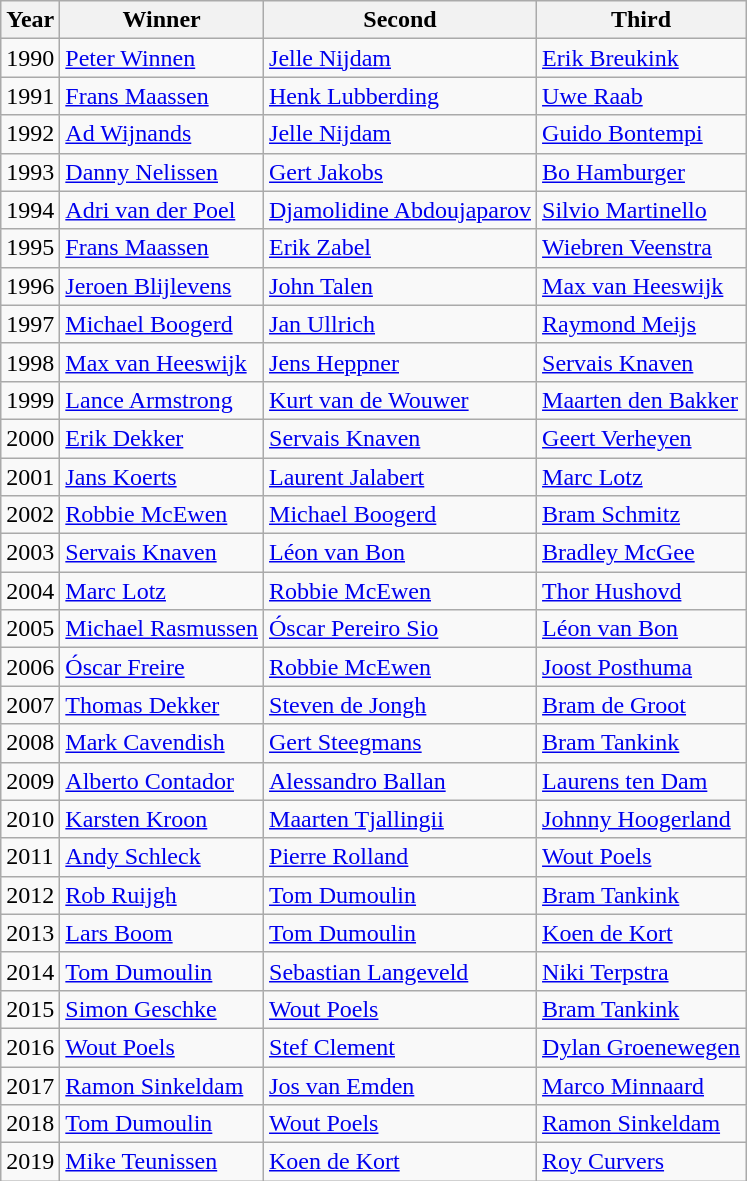<table class="wikitable" style="font-size:100%" width=>
<tr>
<th>Year</th>
<th>Winner</th>
<th>Second</th>
<th>Third</th>
</tr>
<tr>
<td>1990</td>
<td> <a href='#'>Peter Winnen</a></td>
<td> <a href='#'>Jelle Nijdam</a></td>
<td> <a href='#'>Erik Breukink</a></td>
</tr>
<tr>
<td>1991</td>
<td> <a href='#'>Frans Maassen</a></td>
<td> <a href='#'>Henk Lubberding</a></td>
<td> <a href='#'>Uwe Raab</a></td>
</tr>
<tr>
<td>1992</td>
<td> <a href='#'>Ad Wijnands</a></td>
<td> <a href='#'>Jelle Nijdam</a></td>
<td> <a href='#'>Guido Bontempi</a></td>
</tr>
<tr>
<td>1993</td>
<td> <a href='#'>Danny Nelissen</a></td>
<td> <a href='#'>Gert Jakobs</a></td>
<td> <a href='#'>Bo Hamburger</a></td>
</tr>
<tr>
<td>1994</td>
<td> <a href='#'>Adri van der Poel</a></td>
<td> <a href='#'>Djamolidine Abdoujaparov</a></td>
<td> <a href='#'>Silvio Martinello</a></td>
</tr>
<tr>
<td>1995</td>
<td> <a href='#'>Frans Maassen</a></td>
<td> <a href='#'>Erik Zabel</a></td>
<td> <a href='#'>Wiebren Veenstra</a></td>
</tr>
<tr>
<td>1996</td>
<td> <a href='#'>Jeroen Blijlevens</a></td>
<td> <a href='#'>John Talen</a></td>
<td> <a href='#'>Max van Heeswijk</a></td>
</tr>
<tr>
<td>1997</td>
<td> <a href='#'>Michael Boogerd</a></td>
<td> <a href='#'>Jan Ullrich</a></td>
<td> <a href='#'>Raymond Meijs</a></td>
</tr>
<tr>
<td>1998</td>
<td> <a href='#'>Max van Heeswijk</a></td>
<td> <a href='#'>Jens Heppner</a></td>
<td> <a href='#'>Servais Knaven</a></td>
</tr>
<tr>
<td>1999</td>
<td> <a href='#'>Lance Armstrong</a></td>
<td> <a href='#'>Kurt van de Wouwer</a></td>
<td> <a href='#'>Maarten den Bakker</a></td>
</tr>
<tr>
<td>2000</td>
<td> <a href='#'>Erik Dekker</a></td>
<td> <a href='#'>Servais Knaven</a></td>
<td> <a href='#'>Geert Verheyen</a></td>
</tr>
<tr>
<td>2001</td>
<td> <a href='#'>Jans Koerts</a></td>
<td> <a href='#'>Laurent Jalabert</a></td>
<td> <a href='#'>Marc Lotz</a></td>
</tr>
<tr>
<td>2002</td>
<td> <a href='#'>Robbie McEwen</a></td>
<td> <a href='#'>Michael Boogerd</a></td>
<td> <a href='#'>Bram Schmitz</a></td>
</tr>
<tr>
<td>2003</td>
<td> <a href='#'>Servais Knaven</a></td>
<td> <a href='#'>Léon van Bon</a></td>
<td> <a href='#'>Bradley McGee</a></td>
</tr>
<tr>
<td>2004</td>
<td> <a href='#'>Marc Lotz</a></td>
<td> <a href='#'>Robbie McEwen</a></td>
<td> <a href='#'>Thor Hushovd</a></td>
</tr>
<tr>
<td>2005</td>
<td> <a href='#'>Michael Rasmussen</a></td>
<td> <a href='#'>Óscar Pereiro Sio</a></td>
<td> <a href='#'>Léon van Bon</a></td>
</tr>
<tr>
<td>2006</td>
<td> <a href='#'>Óscar Freire</a></td>
<td> <a href='#'>Robbie McEwen</a></td>
<td> <a href='#'>Joost Posthuma</a></td>
</tr>
<tr>
<td>2007</td>
<td> <a href='#'>Thomas Dekker</a></td>
<td> <a href='#'>Steven de Jongh</a></td>
<td> <a href='#'>Bram de Groot</a></td>
</tr>
<tr>
<td>2008</td>
<td> <a href='#'>Mark Cavendish</a></td>
<td> <a href='#'>Gert Steegmans</a></td>
<td> <a href='#'>Bram Tankink</a></td>
</tr>
<tr>
<td>2009</td>
<td> <a href='#'>Alberto Contador</a></td>
<td> <a href='#'>Alessandro Ballan</a></td>
<td> <a href='#'>Laurens ten Dam</a></td>
</tr>
<tr>
<td>2010</td>
<td> <a href='#'>Karsten Kroon</a></td>
<td> <a href='#'>Maarten Tjallingii</a></td>
<td> <a href='#'>Johnny Hoogerland</a></td>
</tr>
<tr>
<td>2011</td>
<td> <a href='#'>Andy Schleck</a></td>
<td> <a href='#'>Pierre Rolland</a></td>
<td> <a href='#'>Wout Poels</a></td>
</tr>
<tr>
<td>2012</td>
<td> <a href='#'>Rob Ruijgh</a></td>
<td> <a href='#'>Tom Dumoulin</a></td>
<td> <a href='#'>Bram Tankink</a></td>
</tr>
<tr>
<td>2013</td>
<td> <a href='#'>Lars Boom</a></td>
<td> <a href='#'>Tom Dumoulin</a></td>
<td> <a href='#'>Koen de Kort</a></td>
</tr>
<tr>
<td>2014</td>
<td> <a href='#'>Tom Dumoulin</a></td>
<td> <a href='#'>Sebastian Langeveld</a></td>
<td> <a href='#'>Niki Terpstra</a></td>
</tr>
<tr>
<td>2015</td>
<td> <a href='#'>Simon Geschke</a></td>
<td> <a href='#'>Wout Poels</a></td>
<td> <a href='#'>Bram Tankink</a></td>
</tr>
<tr>
<td>2016</td>
<td> <a href='#'>Wout Poels</a></td>
<td> <a href='#'>Stef Clement</a></td>
<td> <a href='#'>Dylan Groenewegen</a></td>
</tr>
<tr>
<td>2017</td>
<td> <a href='#'>Ramon Sinkeldam</a></td>
<td> <a href='#'>Jos van Emden</a></td>
<td> <a href='#'>Marco Minnaard</a></td>
</tr>
<tr>
<td>2018</td>
<td> <a href='#'>Tom Dumoulin</a></td>
<td> <a href='#'>Wout Poels</a></td>
<td> <a href='#'>Ramon Sinkeldam</a></td>
</tr>
<tr>
<td>2019</td>
<td> <a href='#'>Mike Teunissen</a></td>
<td> <a href='#'>Koen de Kort</a></td>
<td> <a href='#'>Roy Curvers</a></td>
</tr>
</table>
